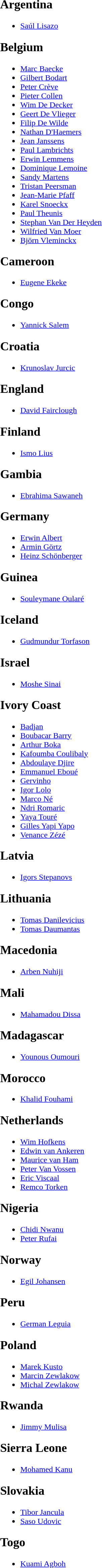<table>
<tr ---- Style="Vertical-align:top">
<td><br><h2>Argentina</h2><ul><li> <a href='#'>Saúl Lisazo</a></li></ul><h2>Belgium</h2><ul><li> <a href='#'>Marc Baecke</a></li><li> <a href='#'>Gilbert Bodart</a></li><li> <a href='#'>Peter Crève</a></li><li> <a href='#'>Pieter Collen</a></li><li> <a href='#'>Wim De Decker</a></li><li> <a href='#'>Geert De Vlieger</a></li><li> <a href='#'>Filip De Wilde</a></li><li> <a href='#'>Nathan D'Haemers</a></li><li> <a href='#'>Jean Janssens</a></li><li> <a href='#'>Paul Lambrichts</a></li><li> <a href='#'>Erwin Lemmens</a></li><li> <a href='#'>Dominique Lemoine</a></li><li> <a href='#'>Sandy Martens</a></li><li> <a href='#'>Tristan Peersman</a></li><li> <a href='#'>Jean-Marie Pfaff</a></li><li> <a href='#'>Karel Snoeckx</a></li><li> <a href='#'>Paul Theunis</a></li><li> <a href='#'>Stephan Van Der Heyden</a></li><li> <a href='#'>Wilfried Van Moer</a></li><li> <a href='#'>Björn Vleminckx</a></li></ul><h2>Cameroon</h2><ul><li> <a href='#'>Eugene Ekeke</a></li></ul><h2>Congo</h2><ul><li> <a href='#'>Yannick Salem</a></li></ul><h2>Croatia</h2><ul><li> <a href='#'>Krunoslav Jurcic</a></li></ul><h2>England</h2><ul><li> <a href='#'>David Fairclough</a></li></ul><h2>Finland</h2><ul><li> <a href='#'>Ismo Lius</a></li></ul><h2>Gambia</h2><ul><li> <a href='#'>Ebrahima Sawaneh</a></li></ul><h2>Germany</h2><ul><li> <a href='#'>Erwin Albert</a></li><li> <a href='#'>Armin Görtz</a></li><li> <a href='#'>Heinz Schönberger</a></li></ul><h2>Guinea</h2><ul><li> <a href='#'>Souleymane Oularé</a></li></ul><h2>Iceland</h2><ul><li> <a href='#'>Gudmundur Torfason</a></li></ul><h2>Israel</h2><ul><li> <a href='#'>Moshe Sinai</a></li></ul><h2>Ivory Coast</h2><ul><li> <a href='#'>Badjan</a></li><li> <a href='#'>Boubacar Barry</a></li><li> <a href='#'>Arthur Boka</a></li><li> <a href='#'>Kafoumba Coulibaly</a></li><li> <a href='#'>Abdoulaye Djire</a></li><li> <a href='#'>Emmanuel Eboué</a></li><li> <a href='#'>Gervinho</a></li><li> <a href='#'>Igor Lolo</a></li><li> <a href='#'>Marco Né</a></li><li> <a href='#'>Ndri Romaric</a></li><li> <a href='#'>Yaya Touré</a></li><li> <a href='#'>Gilles Yapi Yapo</a></li><li> <a href='#'>Venance Zézé</a></li></ul><h2>Latvia</h2><ul><li> <a href='#'>Igors Stepanovs</a></li></ul><h2>Lithuania</h2><ul><li> <a href='#'>Tomas Danilevicius</a></li><li> <a href='#'>Tomas Daumantas</a></li></ul><h2>Macedonia</h2><ul><li> <a href='#'>Arben Nuhiji</a></li></ul><h2>Mali</h2><ul><li> <a href='#'>Mahamadou Dissa</a></li></ul><h2>Madagascar</h2><ul><li> <a href='#'>Younous Oumouri</a></li></ul><h2>Morocco</h2><ul><li> <a href='#'>Khalid Fouhami</a></li></ul><h2>Netherlands</h2><ul><li> <a href='#'>Wim Hofkens</a></li><li> <a href='#'>Edwin van Ankeren</a></li><li> <a href='#'>Maurice van Ham</a></li><li> <a href='#'>Peter Van Vossen</a></li><li> <a href='#'>Eric Viscaal</a></li><li> <a href='#'>Remco Torken</a></li></ul><h2>Nigeria</h2><ul><li> <a href='#'>Chidi Nwanu</a></li><li> <a href='#'>Peter Rufai</a></li></ul><h2>Norway</h2><ul><li> <a href='#'>Egil Johansen</a></li></ul><h2>Peru</h2><ul><li> <a href='#'>German Leguia</a></li></ul><h2>Poland</h2><ul><li> <a href='#'>Marek Kusto</a></li><li> <a href='#'>Marcin Zewlakow</a></li><li> <a href='#'>Michal Zewlakow</a></li></ul><h2>Rwanda</h2><ul><li> <a href='#'>Jimmy Mulisa</a></li></ul><h2>Sierra Leone</h2><ul><li> <a href='#'>Mohamed Kanu</a></li></ul><h2>Slovakia</h2><ul><li> <a href='#'>Tibor Jancula</a></li><li> <a href='#'>Saso Udovic</a></li></ul><h2>Togo</h2><ul><li> <a href='#'>Kuami Agboh</a></li></ul></td>
</tr>
</table>
